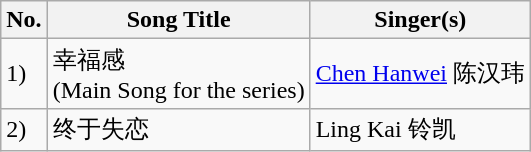<table class="wikitable">
<tr>
<th>No.</th>
<th>Song Title</th>
<th>Singer(s)</th>
</tr>
<tr>
<td>1)</td>
<td>幸福感   <br> (Main Song for the series)</td>
<td><a href='#'>Chen Hanwei</a> 陈汉玮</td>
</tr>
<tr>
<td>2)</td>
<td>终于失恋</td>
<td>Ling Kai 铃凯</td>
</tr>
</table>
